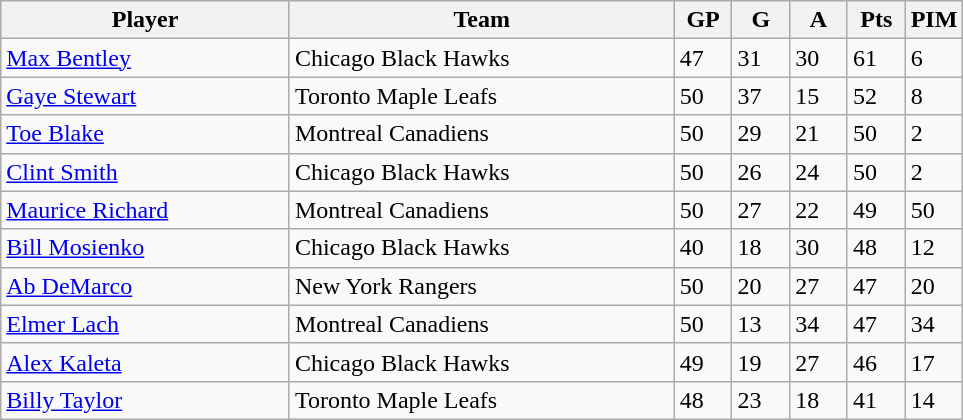<table class="wikitable">
<tr>
<th bgcolor="#DDDDFF" width="30%">Player</th>
<th bgcolor="#DDDDFF" width="40%">Team</th>
<th bgcolor="#DDDDFF" width="6%">GP</th>
<th bgcolor="#DDDDFF" width="6%">G</th>
<th bgcolor="#DDDDFF" width="6%">A</th>
<th bgcolor="#DDDDFF" width="6%">Pts</th>
<th bgcolor="#DDDDFF" width="6%">PIM</th>
</tr>
<tr>
<td><a href='#'>Max Bentley</a></td>
<td>Chicago Black Hawks</td>
<td>47</td>
<td>31</td>
<td>30</td>
<td>61</td>
<td>6</td>
</tr>
<tr>
<td><a href='#'>Gaye Stewart</a></td>
<td>Toronto Maple Leafs</td>
<td>50</td>
<td>37</td>
<td>15</td>
<td>52</td>
<td>8</td>
</tr>
<tr>
<td><a href='#'>Toe Blake</a></td>
<td>Montreal Canadiens</td>
<td>50</td>
<td>29</td>
<td>21</td>
<td>50</td>
<td>2</td>
</tr>
<tr>
<td><a href='#'>Clint Smith</a></td>
<td>Chicago Black Hawks</td>
<td>50</td>
<td>26</td>
<td>24</td>
<td>50</td>
<td>2</td>
</tr>
<tr>
<td><a href='#'>Maurice Richard</a></td>
<td>Montreal Canadiens</td>
<td>50</td>
<td>27</td>
<td>22</td>
<td>49</td>
<td>50</td>
</tr>
<tr>
<td><a href='#'>Bill Mosienko</a></td>
<td>Chicago Black Hawks</td>
<td>40</td>
<td>18</td>
<td>30</td>
<td>48</td>
<td>12</td>
</tr>
<tr>
<td><a href='#'>Ab DeMarco</a></td>
<td>New York Rangers</td>
<td>50</td>
<td>20</td>
<td>27</td>
<td>47</td>
<td>20</td>
</tr>
<tr>
<td><a href='#'>Elmer Lach</a></td>
<td>Montreal Canadiens</td>
<td>50</td>
<td>13</td>
<td>34</td>
<td>47</td>
<td>34</td>
</tr>
<tr>
<td><a href='#'>Alex Kaleta</a></td>
<td>Chicago Black Hawks</td>
<td>49</td>
<td>19</td>
<td>27</td>
<td>46</td>
<td>17</td>
</tr>
<tr>
<td><a href='#'>Billy Taylor</a></td>
<td>Toronto Maple Leafs</td>
<td>48</td>
<td>23</td>
<td>18</td>
<td>41</td>
<td>14</td>
</tr>
</table>
